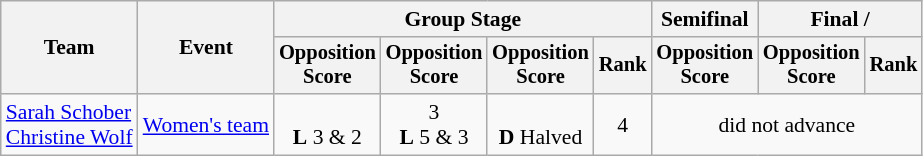<table class="wikitable" style="font-size:90%">
<tr>
<th rowspan=2>Team</th>
<th rowspan=2>Event</th>
<th colspan=4>Group Stage</th>
<th>Semifinal</th>
<th colspan=2>Final / </th>
</tr>
<tr style="font-size:95%">
<th>Opposition<br>Score</th>
<th>Opposition<br>Score</th>
<th>Opposition<br>Score</th>
<th>Rank</th>
<th>Opposition<br>Score</th>
<th>Opposition<br>Score</th>
<th>Rank</th>
</tr>
<tr align=center>
<td align=left><a href='#'>Sarah Schober</a><br><a href='#'>Christine Wolf</a></td>
<td align=left><a href='#'>Women's team</a></td>
<td><br><strong>L</strong> 3 & 2</td>
<td> 3<br><strong>L</strong> 5 & 3</td>
<td><br><strong>D</strong> Halved</td>
<td>4</td>
<td colspan=3>did not advance</td>
</tr>
</table>
